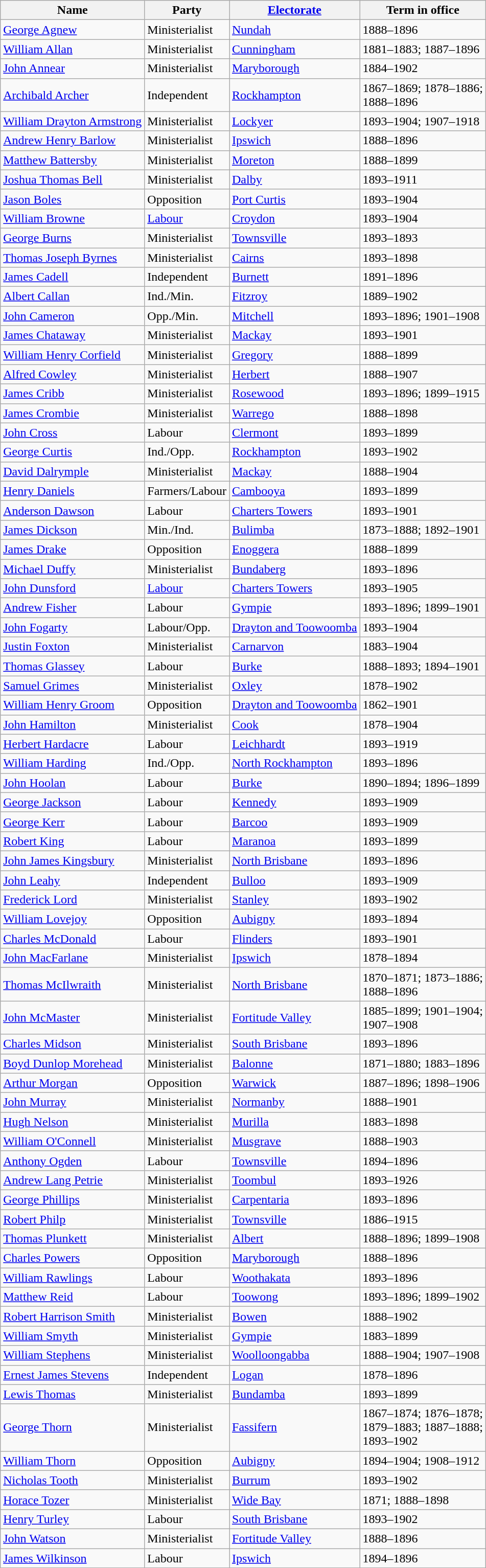<table class="wikitable sortable">
<tr>
<th>Name</th>
<th>Party</th>
<th><a href='#'>Electorate</a></th>
<th>Term in office</th>
</tr>
<tr>
<td><a href='#'>George Agnew</a></td>
<td>Ministerialist</td>
<td><a href='#'>Nundah</a></td>
<td>1888–1896</td>
</tr>
<tr>
<td><a href='#'>William Allan</a></td>
<td>Ministerialist</td>
<td><a href='#'>Cunningham</a></td>
<td>1881–1883; 1887–1896</td>
</tr>
<tr>
<td><a href='#'>John Annear</a></td>
<td>Ministerialist</td>
<td><a href='#'>Maryborough</a></td>
<td>1884–1902</td>
</tr>
<tr>
<td><a href='#'>Archibald Archer</a></td>
<td>Independent</td>
<td><a href='#'>Rockhampton</a></td>
<td>1867–1869; 1878–1886;<br>1888–1896</td>
</tr>
<tr>
<td><a href='#'>William Drayton Armstrong</a></td>
<td>Ministerialist</td>
<td><a href='#'>Lockyer</a></td>
<td>1893–1904; 1907–1918</td>
</tr>
<tr>
<td><a href='#'>Andrew Henry Barlow</a></td>
<td>Ministerialist</td>
<td><a href='#'>Ipswich</a></td>
<td>1888–1896</td>
</tr>
<tr>
<td><a href='#'>Matthew Battersby</a></td>
<td>Ministerialist</td>
<td><a href='#'>Moreton</a></td>
<td>1888–1899</td>
</tr>
<tr>
<td><a href='#'>Joshua Thomas Bell</a></td>
<td>Ministerialist</td>
<td><a href='#'>Dalby</a></td>
<td>1893–1911</td>
</tr>
<tr>
<td><a href='#'>Jason Boles</a></td>
<td>Opposition</td>
<td><a href='#'>Port Curtis</a></td>
<td>1893–1904</td>
</tr>
<tr>
<td><a href='#'>William Browne</a></td>
<td><a href='#'>Labour</a></td>
<td><a href='#'>Croydon</a></td>
<td>1893–1904</td>
</tr>
<tr>
<td><a href='#'>George Burns</a></td>
<td>Ministerialist</td>
<td><a href='#'>Townsville</a></td>
<td>1893–1893</td>
</tr>
<tr>
<td><a href='#'>Thomas Joseph Byrnes</a></td>
<td>Ministerialist</td>
<td><a href='#'>Cairns</a></td>
<td>1893–1898</td>
</tr>
<tr>
<td><a href='#'>James Cadell</a></td>
<td>Independent</td>
<td><a href='#'>Burnett</a></td>
<td>1891–1896</td>
</tr>
<tr>
<td><a href='#'>Albert Callan</a></td>
<td>Ind./Min.</td>
<td><a href='#'>Fitzroy</a></td>
<td>1889–1902</td>
</tr>
<tr>
<td><a href='#'>John Cameron</a></td>
<td>Opp./Min.</td>
<td><a href='#'>Mitchell</a></td>
<td>1893–1896; 1901–1908</td>
</tr>
<tr>
<td><a href='#'>James Chataway</a></td>
<td>Ministerialist</td>
<td><a href='#'>Mackay</a></td>
<td>1893–1901</td>
</tr>
<tr>
<td><a href='#'>William Henry Corfield</a></td>
<td>Ministerialist</td>
<td><a href='#'>Gregory</a></td>
<td>1888–1899</td>
</tr>
<tr>
<td><a href='#'>Alfred Cowley</a></td>
<td>Ministerialist</td>
<td><a href='#'>Herbert</a></td>
<td>1888–1907</td>
</tr>
<tr>
<td><a href='#'>James Cribb</a></td>
<td>Ministerialist</td>
<td><a href='#'>Rosewood</a></td>
<td>1893–1896; 1899–1915</td>
</tr>
<tr>
<td><a href='#'>James Crombie</a></td>
<td>Ministerialist</td>
<td><a href='#'>Warrego</a></td>
<td>1888–1898</td>
</tr>
<tr>
<td><a href='#'>John Cross</a></td>
<td>Labour</td>
<td><a href='#'>Clermont</a></td>
<td>1893–1899</td>
</tr>
<tr>
<td><a href='#'>George Curtis</a></td>
<td>Ind./Opp.</td>
<td><a href='#'>Rockhampton</a></td>
<td>1893–1902</td>
</tr>
<tr>
<td><a href='#'>David Dalrymple</a></td>
<td>Ministerialist</td>
<td><a href='#'>Mackay</a></td>
<td>1888–1904</td>
</tr>
<tr>
<td><a href='#'>Henry Daniels</a></td>
<td>Farmers/Labour</td>
<td><a href='#'>Cambooya</a></td>
<td>1893–1899</td>
</tr>
<tr>
<td><a href='#'>Anderson Dawson</a></td>
<td>Labour</td>
<td><a href='#'>Charters Towers</a></td>
<td>1893–1901</td>
</tr>
<tr>
<td><a href='#'>James Dickson</a></td>
<td>Min./Ind.</td>
<td><a href='#'>Bulimba</a></td>
<td>1873–1888; 1892–1901</td>
</tr>
<tr>
<td><a href='#'>James Drake</a></td>
<td>Opposition</td>
<td><a href='#'>Enoggera</a></td>
<td>1888–1899</td>
</tr>
<tr>
<td><a href='#'>Michael Duffy</a></td>
<td>Ministerialist</td>
<td><a href='#'>Bundaberg</a></td>
<td>1893–1896</td>
</tr>
<tr>
<td><a href='#'>John Dunsford</a></td>
<td><a href='#'>Labour</a></td>
<td><a href='#'>Charters Towers</a></td>
<td>1893–1905</td>
</tr>
<tr>
<td><a href='#'>Andrew Fisher</a></td>
<td>Labour</td>
<td><a href='#'>Gympie</a></td>
<td>1893–1896; 1899–1901</td>
</tr>
<tr>
<td><a href='#'>John Fogarty</a></td>
<td>Labour/Opp.</td>
<td><a href='#'>Drayton and Toowoomba</a></td>
<td>1893–1904</td>
</tr>
<tr>
<td><a href='#'>Justin Foxton</a></td>
<td>Ministerialist</td>
<td><a href='#'>Carnarvon</a></td>
<td>1883–1904</td>
</tr>
<tr>
<td><a href='#'>Thomas Glassey</a></td>
<td>Labour</td>
<td><a href='#'>Burke</a></td>
<td>1888–1893; 1894–1901</td>
</tr>
<tr>
<td><a href='#'>Samuel Grimes</a></td>
<td>Ministerialist</td>
<td><a href='#'>Oxley</a></td>
<td>1878–1902</td>
</tr>
<tr>
<td><a href='#'>William Henry Groom</a></td>
<td>Opposition</td>
<td><a href='#'>Drayton and Toowoomba</a></td>
<td>1862–1901</td>
</tr>
<tr>
<td><a href='#'>John Hamilton</a></td>
<td>Ministerialist</td>
<td><a href='#'>Cook</a></td>
<td>1878–1904</td>
</tr>
<tr>
<td><a href='#'>Herbert Hardacre</a></td>
<td>Labour</td>
<td><a href='#'>Leichhardt</a></td>
<td>1893–1919</td>
</tr>
<tr>
<td><a href='#'>William Harding</a></td>
<td>Ind./Opp.</td>
<td><a href='#'>North Rockhampton</a></td>
<td>1893–1896</td>
</tr>
<tr>
<td><a href='#'>John Hoolan</a></td>
<td>Labour</td>
<td><a href='#'>Burke</a></td>
<td>1890–1894; 1896–1899</td>
</tr>
<tr>
<td><a href='#'>George Jackson</a></td>
<td>Labour</td>
<td><a href='#'>Kennedy</a></td>
<td>1893–1909</td>
</tr>
<tr>
<td><a href='#'>George Kerr</a></td>
<td>Labour</td>
<td><a href='#'>Barcoo</a></td>
<td>1893–1909</td>
</tr>
<tr>
<td><a href='#'>Robert King</a></td>
<td>Labour</td>
<td><a href='#'>Maranoa</a></td>
<td>1893–1899</td>
</tr>
<tr>
<td><a href='#'>John James Kingsbury</a></td>
<td>Ministerialist</td>
<td><a href='#'>North Brisbane</a></td>
<td>1893–1896</td>
</tr>
<tr>
<td><a href='#'>John Leahy</a></td>
<td>Independent</td>
<td><a href='#'>Bulloo</a></td>
<td>1893–1909</td>
</tr>
<tr>
<td><a href='#'>Frederick Lord</a></td>
<td>Ministerialist</td>
<td><a href='#'>Stanley</a></td>
<td>1893–1902</td>
</tr>
<tr>
<td><a href='#'>William Lovejoy</a></td>
<td>Opposition</td>
<td><a href='#'>Aubigny</a></td>
<td>1893–1894</td>
</tr>
<tr>
<td><a href='#'>Charles McDonald</a></td>
<td>Labour</td>
<td><a href='#'>Flinders</a></td>
<td>1893–1901</td>
</tr>
<tr>
<td><a href='#'>John MacFarlane</a></td>
<td>Ministerialist</td>
<td><a href='#'>Ipswich</a></td>
<td>1878–1894</td>
</tr>
<tr>
<td><a href='#'>Thomas McIlwraith</a></td>
<td>Ministerialist</td>
<td><a href='#'>North Brisbane</a></td>
<td>1870–1871; 1873–1886;<br>1888–1896</td>
</tr>
<tr>
<td><a href='#'>John McMaster</a></td>
<td>Ministerialist</td>
<td><a href='#'>Fortitude Valley</a></td>
<td>1885–1899; 1901–1904;<br>1907–1908</td>
</tr>
<tr>
<td><a href='#'>Charles Midson</a></td>
<td>Ministerialist</td>
<td><a href='#'>South Brisbane</a></td>
<td>1893–1896</td>
</tr>
<tr>
<td><a href='#'>Boyd Dunlop Morehead</a></td>
<td>Ministerialist</td>
<td><a href='#'>Balonne</a></td>
<td>1871–1880; 1883–1896</td>
</tr>
<tr>
<td><a href='#'>Arthur Morgan</a></td>
<td>Opposition</td>
<td><a href='#'>Warwick</a></td>
<td>1887–1896; 1898–1906</td>
</tr>
<tr>
<td><a href='#'>John Murray</a></td>
<td>Ministerialist</td>
<td><a href='#'>Normanby</a></td>
<td>1888–1901</td>
</tr>
<tr>
<td><a href='#'>Hugh Nelson</a></td>
<td>Ministerialist</td>
<td><a href='#'>Murilla</a></td>
<td>1883–1898</td>
</tr>
<tr>
<td><a href='#'>William O'Connell</a></td>
<td>Ministerialist</td>
<td><a href='#'>Musgrave</a></td>
<td>1888–1903</td>
</tr>
<tr>
<td><a href='#'>Anthony Ogden</a></td>
<td>Labour</td>
<td><a href='#'>Townsville</a></td>
<td>1894–1896</td>
</tr>
<tr>
<td><a href='#'>Andrew Lang Petrie</a></td>
<td>Ministerialist</td>
<td><a href='#'>Toombul</a></td>
<td>1893–1926</td>
</tr>
<tr>
<td><a href='#'>George Phillips</a></td>
<td>Ministerialist</td>
<td><a href='#'>Carpentaria</a></td>
<td>1893–1896</td>
</tr>
<tr>
<td><a href='#'>Robert Philp</a></td>
<td>Ministerialist</td>
<td><a href='#'>Townsville</a></td>
<td>1886–1915</td>
</tr>
<tr>
<td><a href='#'>Thomas Plunkett</a></td>
<td>Ministerialist</td>
<td><a href='#'>Albert</a></td>
<td>1888–1896; 1899–1908</td>
</tr>
<tr>
<td><a href='#'>Charles Powers</a></td>
<td>Opposition</td>
<td><a href='#'>Maryborough</a></td>
<td>1888–1896</td>
</tr>
<tr>
<td><a href='#'>William Rawlings</a></td>
<td>Labour</td>
<td><a href='#'>Woothakata</a></td>
<td>1893–1896</td>
</tr>
<tr>
<td><a href='#'>Matthew Reid</a></td>
<td>Labour</td>
<td><a href='#'>Toowong</a></td>
<td>1893–1896; 1899–1902</td>
</tr>
<tr>
<td><a href='#'>Robert Harrison Smith</a></td>
<td>Ministerialist</td>
<td><a href='#'>Bowen</a></td>
<td>1888–1902</td>
</tr>
<tr>
<td><a href='#'>William Smyth</a></td>
<td>Ministerialist</td>
<td><a href='#'>Gympie</a></td>
<td>1883–1899</td>
</tr>
<tr>
<td><a href='#'>William Stephens</a></td>
<td>Ministerialist</td>
<td><a href='#'>Woolloongabba</a></td>
<td>1888–1904; 1907–1908</td>
</tr>
<tr>
<td><a href='#'>Ernest James Stevens</a></td>
<td>Independent</td>
<td><a href='#'>Logan</a></td>
<td>1878–1896</td>
</tr>
<tr>
<td><a href='#'>Lewis Thomas</a></td>
<td>Ministerialist</td>
<td><a href='#'>Bundamba</a></td>
<td>1893–1899</td>
</tr>
<tr>
<td><a href='#'>George Thorn</a></td>
<td>Ministerialist</td>
<td><a href='#'>Fassifern</a></td>
<td>1867–1874; 1876–1878;<br>1879–1883; 1887–1888;<br>1893–1902</td>
</tr>
<tr>
<td><a href='#'>William Thorn</a></td>
<td>Opposition</td>
<td><a href='#'>Aubigny</a></td>
<td>1894–1904; 1908–1912</td>
</tr>
<tr>
<td><a href='#'>Nicholas Tooth</a></td>
<td>Ministerialist</td>
<td><a href='#'>Burrum</a></td>
<td>1893–1902</td>
</tr>
<tr>
<td><a href='#'>Horace Tozer</a></td>
<td>Ministerialist</td>
<td><a href='#'>Wide Bay</a></td>
<td>1871; 1888–1898</td>
</tr>
<tr>
<td><a href='#'>Henry Turley</a></td>
<td>Labour</td>
<td><a href='#'>South Brisbane</a></td>
<td>1893–1902</td>
</tr>
<tr>
<td><a href='#'>John Watson</a></td>
<td>Ministerialist</td>
<td><a href='#'>Fortitude Valley</a></td>
<td>1888–1896</td>
</tr>
<tr>
<td><a href='#'>James Wilkinson</a></td>
<td>Labour</td>
<td><a href='#'>Ipswich</a></td>
<td>1894–1896</td>
</tr>
</table>
